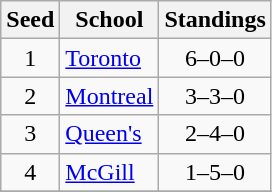<table class="wikitable">
<tr>
<th>Seed</th>
<th>School</th>
<th>Standings</th>
</tr>
<tr>
<td align=center>1</td>
<td><a href='#'>Toronto</a></td>
<td align=center>6–0–0</td>
</tr>
<tr>
<td align=center>2</td>
<td><a href='#'>Montreal</a></td>
<td align=center>3–3–0</td>
</tr>
<tr>
<td align=center>3</td>
<td><a href='#'>Queen's</a></td>
<td align=center>2–4–0</td>
</tr>
<tr>
<td align=center>4</td>
<td><a href='#'>McGill</a></td>
<td align=center>1–5–0</td>
</tr>
<tr>
</tr>
</table>
